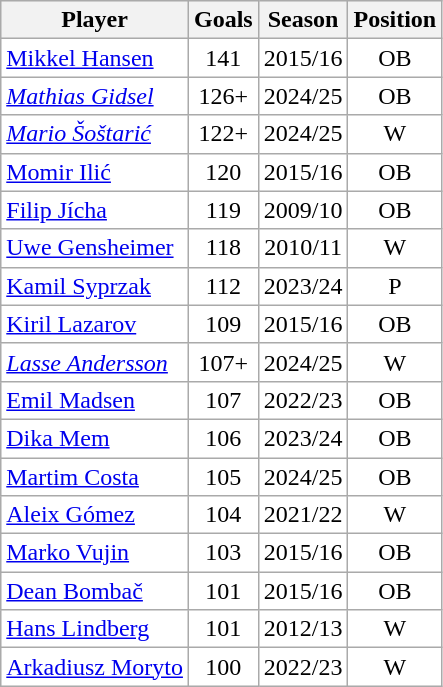<table class="wikitable sortable" cellspacing="1" cellpadding="3" style="border:1px solid #AAAAAA">
<tr bgcolor="#EFEFEF">
<th>Player</th>
<th>Goals</th>
<th>Season</th>
<th>Position</th>
</tr>
<tr align="center" bgcolor="#FFFFFF">
<td align="left"><a href='#'>Mikkel Hansen</a></td>
<td>141</td>
<td>2015/16</td>
<td>OB</td>
</tr>
<tr align="center" bgcolor="#FFFFFF">
<td align="left"><em><a href='#'>Mathias Gidsel</a></em></td>
<td>126+</td>
<td>2024/25</td>
<td>OB</td>
</tr>
<tr align="center" bgcolor="#FFFFFF">
<td align="left"><em><a href='#'>Mario Šoštarić</a></em></td>
<td>122+</td>
<td>2024/25</td>
<td>W</td>
</tr>
<tr align="center" bgcolor="#FFFFFF">
<td align="left"><a href='#'>Momir Ilić</a></td>
<td>120</td>
<td>2015/16</td>
<td>OB</td>
</tr>
<tr align="center" bgcolor="#FFFFFF">
<td align="left"><a href='#'>Filip Jícha</a></td>
<td>119</td>
<td>2009/10</td>
<td>OB</td>
</tr>
<tr align="center" bgcolor="#FFFFFF">
<td align="left"><a href='#'>Uwe Gensheimer</a></td>
<td>118</td>
<td>2010/11</td>
<td>W</td>
</tr>
<tr align="center" bgcolor="#FFFFFF">
<td align="left"><a href='#'>Kamil Syprzak</a></td>
<td>112</td>
<td>2023/24</td>
<td>P</td>
</tr>
<tr align="center" bgcolor="#FFFFFF">
<td align="left"><a href='#'>Kiril Lazarov</a></td>
<td>109</td>
<td>2015/16</td>
<td>OB</td>
</tr>
<tr align="center" bgcolor="#FFFFFF">
<td align="left"><em><a href='#'>Lasse Andersson</a></em></td>
<td>107+</td>
<td>2024/25</td>
<td>W</td>
</tr>
<tr align="center" bgcolor="#FFFFFF">
<td align="left"><a href='#'>Emil Madsen</a></td>
<td>107</td>
<td>2022/23</td>
<td>OB</td>
</tr>
<tr align="center" bgcolor="#FFFFFF">
<td align="left"><a href='#'>Dika Mem</a></td>
<td>106</td>
<td>2023/24</td>
<td>OB</td>
</tr>
<tr align="center" bgcolor="#FFFFFF">
<td align="left"><a href='#'>Martim Costa</a></td>
<td>105</td>
<td>2024/25</td>
<td>OB</td>
</tr>
<tr align="center" bgcolor="#FFFFFF">
<td align="left"><a href='#'>Aleix Gómez</a></td>
<td>104</td>
<td>2021/22</td>
<td>W</td>
</tr>
<tr align="center" bgcolor="#FFFFFF">
<td align="left"><a href='#'>Marko Vujin</a></td>
<td>103</td>
<td>2015/16</td>
<td>OB</td>
</tr>
<tr align="center" bgcolor="#FFFFFF">
<td align="left"><a href='#'>Dean Bombač</a></td>
<td>101</td>
<td>2015/16</td>
<td>OB</td>
</tr>
<tr align="center" bgcolor="#FFFFFF">
<td align="left"><a href='#'>Hans Lindberg</a></td>
<td>101</td>
<td>2012/13</td>
<td>W</td>
</tr>
<tr align="center" bgcolor="#FFFFFF">
<td align="left"><a href='#'>Arkadiusz Moryto</a></td>
<td>100</td>
<td>2022/23</td>
<td>W</td>
</tr>
</table>
